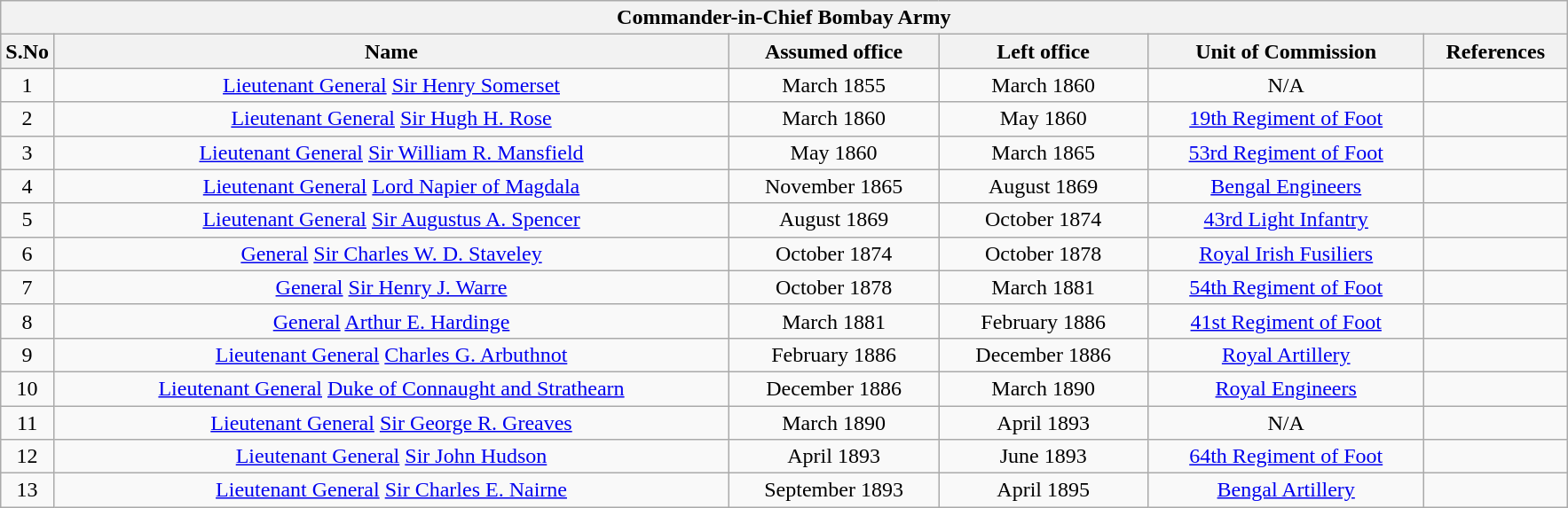<table class="wikitable sortable" style="text-align:center">
<tr>
<th colspan="6"><strong>Commander-in-Chief Bombay Army</strong></th>
</tr>
<tr style="background:#cccccc">
<th scope="col" style="width: 20px;">S.No</th>
<th scope="col" style="width: 500px;">Name</th>
<th scope="col" style="width: 150px;">Assumed office</th>
<th scope="col" style="width: 150px;">Left office</th>
<th scope="col" style="width: 200px;">Unit of Commission</th>
<th scope="col" style="width: 100px;">References</th>
</tr>
<tr>
<td>1</td>
<td><a href='#'>Lieutenant General</a> <a href='#'>Sir Henry Somerset</a> </td>
<td>March 1855</td>
<td>March 1860</td>
<td>N/A</td>
<td></td>
</tr>
<tr>
<td>2</td>
<td><a href='#'>Lieutenant General</a> <a href='#'>Sir Hugh H. Rose</a> </td>
<td>March 1860</td>
<td>May 1860</td>
<td><a href='#'>19th Regiment of Foot</a></td>
<td></td>
</tr>
<tr>
<td>3</td>
<td><a href='#'>Lieutenant General</a> <a href='#'>Sir William R. Mansfield</a> </td>
<td>May 1860</td>
<td>March 1865</td>
<td><a href='#'>53rd Regiment of Foot</a></td>
<td></td>
</tr>
<tr>
<td>4</td>
<td><a href='#'>Lieutenant General</a> <a href='#'>Lord Napier of Magdala</a> </td>
<td>November 1865</td>
<td>August 1869</td>
<td><a href='#'>Bengal Engineers</a></td>
<td></td>
</tr>
<tr>
<td>5</td>
<td><a href='#'>Lieutenant General</a> <a href='#'>Sir Augustus A. Spencer</a> </td>
<td>August 1869</td>
<td>October 1874</td>
<td><a href='#'>43rd Light Infantry</a></td>
<td></td>
</tr>
<tr>
<td>6</td>
<td><a href='#'>General</a> <a href='#'>Sir Charles W. D. Staveley</a> </td>
<td>October 1874</td>
<td>October 1878</td>
<td><a href='#'>Royal Irish Fusiliers</a></td>
<td></td>
</tr>
<tr>
<td>7</td>
<td><a href='#'>General</a> <a href='#'>Sir Henry J. Warre</a> </td>
<td>October 1878</td>
<td>March 1881</td>
<td><a href='#'>54th Regiment of Foot</a></td>
<td></td>
</tr>
<tr>
<td>8</td>
<td><a href='#'>General</a> <a href='#'>Arthur E. Hardinge</a> </td>
<td>March 1881</td>
<td>February 1886</td>
<td><a href='#'>41st Regiment of Foot</a></td>
<td></td>
</tr>
<tr>
<td>9</td>
<td><a href='#'>Lieutenant General</a> <a href='#'>Charles G. Arbuthnot</a> </td>
<td>February 1886</td>
<td>December 1886</td>
<td><a href='#'>Royal Artillery</a></td>
<td></td>
</tr>
<tr>
<td>10</td>
<td><a href='#'>Lieutenant General</a> <a href='#'>Duke of Connaught and Strathearn</a></td>
<td>December 1886</td>
<td>March 1890</td>
<td><a href='#'>Royal Engineers</a></td>
<td></td>
</tr>
<tr>
<td>11</td>
<td><a href='#'>Lieutenant General</a> <a href='#'>Sir George R. Greaves</a> </td>
<td>March 1890</td>
<td>April 1893</td>
<td>N/A</td>
<td></td>
</tr>
<tr>
<td>12</td>
<td><a href='#'>Lieutenant General</a> <a href='#'>Sir John Hudson</a> </td>
<td>April 1893</td>
<td>June 1893</td>
<td><a href='#'>64th Regiment of Foot</a></td>
<td></td>
</tr>
<tr>
<td>13</td>
<td><a href='#'>Lieutenant General</a> <a href='#'>Sir Charles E. Nairne</a> </td>
<td>September 1893</td>
<td>April 1895</td>
<td><a href='#'>Bengal Artillery</a></td>
<td></td>
</tr>
</table>
